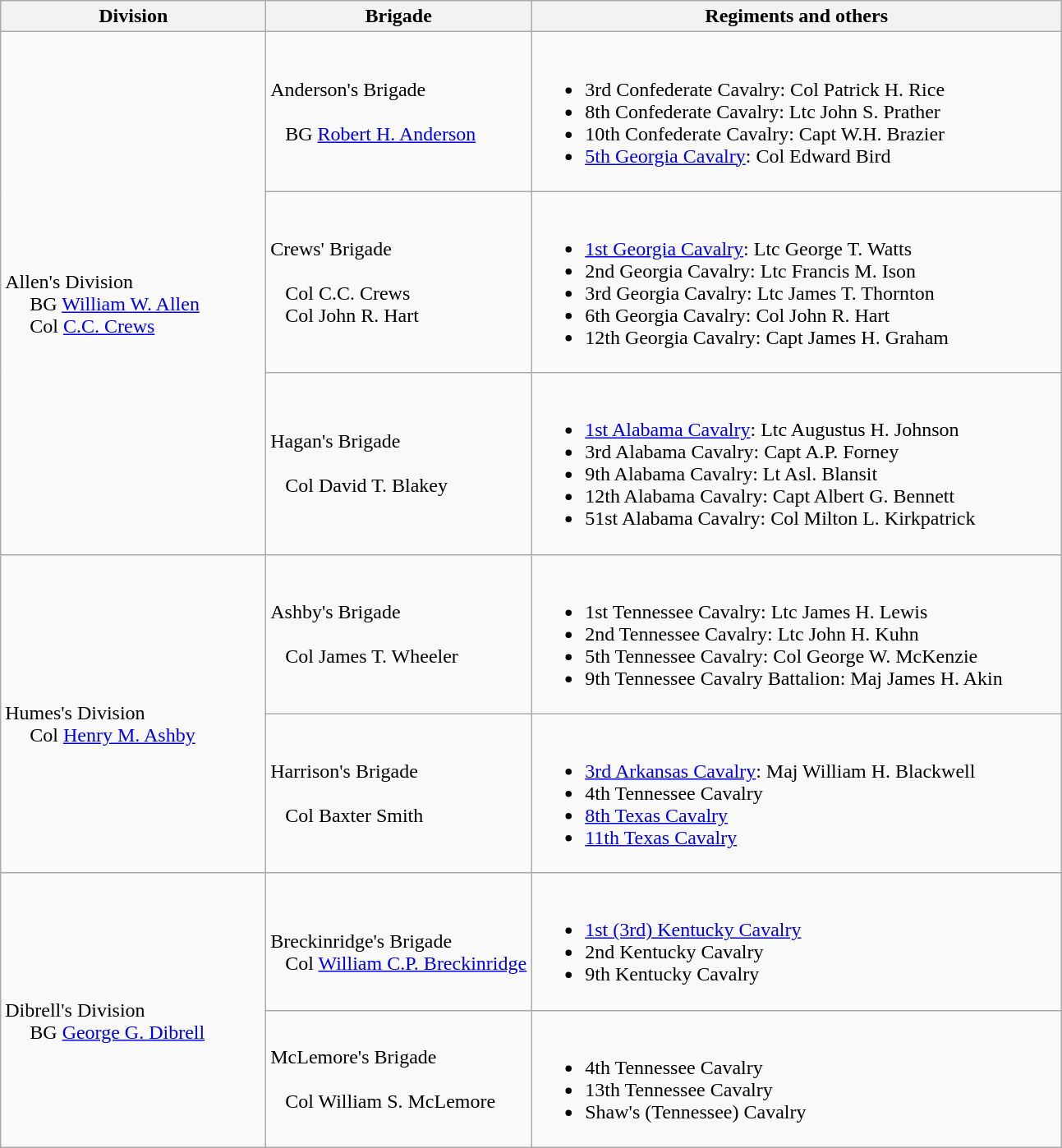<table class="wikitable">
<tr>
<th width=25%>Division</th>
<th width=25%>Brigade</th>
<th>Regiments and others</th>
</tr>
<tr>
<td rowspan=3><br>Allen's Division
<br>    
BG <a href='#'>William W. Allen</a>
<br>    
Col <a href='#'>C.C. Crews</a></td>
<td>Anderson's Brigade<br><br>  
BG <a href='#'>Robert H. Anderson</a></td>
<td><br><ul><li>3rd Confederate Cavalry: Col Patrick H. Rice</li><li>8th Confederate Cavalry: Ltc John S. Prather</li><li>10th Confederate Cavalry: Capt W.H. Brazier</li><li><a href='#'>5th Georgia Cavalry</a>: Col Edward Bird</li></ul></td>
</tr>
<tr>
<td>Crews' Brigade<br><br>  
Col C.C. Crews
<br>  
Col John R. Hart</td>
<td><br><ul><li><a href='#'>1st Georgia Cavalry</a>: Ltc George T. Watts</li><li>2nd Georgia Cavalry: Ltc Francis M. Ison</li><li>3rd Georgia Cavalry: Ltc James T. Thornton</li><li>6th Georgia Cavalry: Col John R. Hart</li><li>12th Georgia Cavalry: Capt James H. Graham</li></ul></td>
</tr>
<tr>
<td>Hagan's Brigade<br><br>  
Col David T. Blakey</td>
<td><br><ul><li><a href='#'>1st Alabama Cavalry</a>: Ltc Augustus H. Johnson</li><li>3rd Alabama Cavalry: Capt A.P. Forney</li><li>9th Alabama Cavalry: Lt Asl. Blansit</li><li>12th Alabama Cavalry: Capt Albert G. Bennett</li><li>51st Alabama Cavalry: Col Milton L. Kirkpatrick</li></ul></td>
</tr>
<tr>
<td rowspan=2><br>Humes's Division
<br>    
Col <a href='#'>Henry M. Ashby</a></td>
<td>Ashby's Brigade<br><br>  
Col James T. Wheeler</td>
<td><br><ul><li>1st Tennessee Cavalry: Ltc James H. Lewis</li><li>2nd Tennessee Cavalry: Ltc John H. Kuhn</li><li>5th Tennessee Cavalry: Col George W. McKenzie</li><li>9th Tennessee Cavalry Battalion: Maj James H. Akin</li></ul></td>
</tr>
<tr>
<td>Harrison's Brigade<br><br>  
Col Baxter Smith</td>
<td><br><ul><li><a href='#'>3rd Arkansas Cavalry</a>: Maj William H. Blackwell</li><li>4th Tennessee Cavalry</li><li><a href='#'>8th Texas Cavalry</a></li><li><a href='#'>11th Texas Cavalry</a></li></ul></td>
</tr>
<tr>
<td rowspan=2><br>Dibrell's Division
<br>    
BG <a href='#'>George G. Dibrell</a></td>
<td><br>Breckinridge's Brigade
<br>  
Col <a href='#'>William C.P. Breckinridge</a></td>
<td><br><ul><li><a href='#'>1st (3rd) Kentucky Cavalry</a></li><li>2nd Kentucky Cavalry</li><li>9th Kentucky Cavalry</li></ul></td>
</tr>
<tr>
<td>McLemore's Brigade<br><br>  
Col William S. McLemore</td>
<td><br><ul><li>4th Tennessee Cavalry</li><li>13th Tennessee Cavalry</li><li>Shaw's (Tennessee) Cavalry</li></ul></td>
</tr>
</table>
